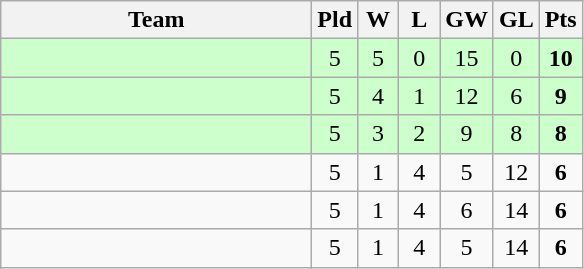<table class="wikitable" style="text-align:center">
<tr>
<th width=200>Team</th>
<th width=20>Pld</th>
<th width=20>W</th>
<th width=20>L</th>
<th width=20>GW</th>
<th width=20>GL</th>
<th width=20>Pts</th>
</tr>
<tr bgcolor=ccffcc>
<td align="left"></td>
<td>5</td>
<td>5</td>
<td>0</td>
<td>15</td>
<td>0</td>
<td><strong>10</strong></td>
</tr>
<tr bgcolor=ccffcc>
<td align="left"></td>
<td>5</td>
<td>4</td>
<td>1</td>
<td>12</td>
<td>6</td>
<td><strong>9</strong></td>
</tr>
<tr bgcolor=ccffcc>
<td align="left"></td>
<td>5</td>
<td>3</td>
<td>2</td>
<td>9</td>
<td>8</td>
<td><strong>8</strong></td>
</tr>
<tr>
<td align="left"></td>
<td>5</td>
<td>1</td>
<td>4</td>
<td>5</td>
<td>12</td>
<td><strong>6</strong></td>
</tr>
<tr>
<td align="left"></td>
<td>5</td>
<td>1</td>
<td>4</td>
<td>6</td>
<td>14</td>
<td><strong>6</strong></td>
</tr>
<tr>
<td align="left"></td>
<td>5</td>
<td>1</td>
<td>4</td>
<td>5</td>
<td>14</td>
<td><strong>6</strong></td>
</tr>
</table>
